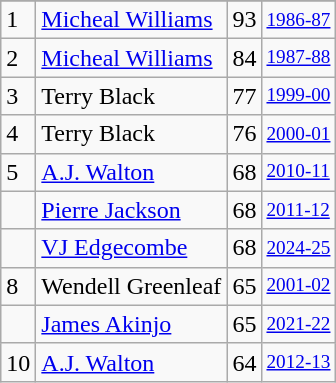<table class="wikitable">
<tr>
</tr>
<tr>
<td>1</td>
<td><a href='#'>Micheal Williams</a></td>
<td>93</td>
<td style="font-size:80%;"><a href='#'>1986-87</a></td>
</tr>
<tr>
<td>2</td>
<td><a href='#'>Micheal Williams</a></td>
<td>84</td>
<td style="font-size:80%;"><a href='#'>1987-88</a></td>
</tr>
<tr>
<td>3</td>
<td>Terry Black</td>
<td>77</td>
<td style="font-size:80%;"><a href='#'>1999-00</a></td>
</tr>
<tr>
<td>4</td>
<td>Terry Black</td>
<td>76</td>
<td style="font-size:80%;"><a href='#'>2000-01</a></td>
</tr>
<tr>
<td>5</td>
<td><a href='#'>A.J. Walton</a></td>
<td>68</td>
<td style="font-size:80%;"><a href='#'>2010-11</a></td>
</tr>
<tr>
<td></td>
<td><a href='#'>Pierre Jackson</a></td>
<td>68</td>
<td style="font-size:80%;"><a href='#'>2011-12</a></td>
</tr>
<tr>
<td></td>
<td><a href='#'>VJ Edgecombe</a></td>
<td>68</td>
<td style="font-size:80%;"><a href='#'>2024-25</a></td>
</tr>
<tr>
<td>8</td>
<td>Wendell Greenleaf</td>
<td>65</td>
<td style="font-size:80%;"><a href='#'>2001-02</a></td>
</tr>
<tr>
<td></td>
<td><a href='#'>James Akinjo</a></td>
<td>65</td>
<td style="font-size:80%;"><a href='#'>2021-22</a></td>
</tr>
<tr>
<td>10</td>
<td><a href='#'>A.J. Walton</a></td>
<td>64</td>
<td style="font-size:80%;"><a href='#'>2012-13</a></td>
</tr>
</table>
